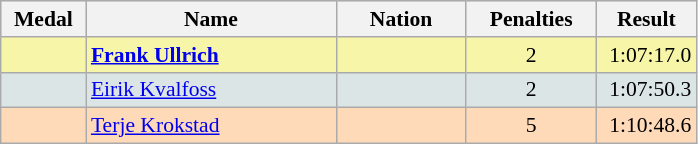<table class=wikitable style="border:1px solid #AAAAAA;font-size:90%">
<tr bgcolor="#E4E4E4">
<th style="border-bottom:1px solid #AAAAAA" width=50>Medal</th>
<th style="border-bottom:1px solid #AAAAAA" width=160>Name</th>
<th style="border-bottom:1px solid #AAAAAA" width=80>Nation</th>
<th style="border-bottom:1px solid #AAAAAA" width=80>Penalties</th>
<th style="border-bottom:1px solid #AAAAAA" width=60>Result</th>
</tr>
<tr bgcolor="#F7F6A8">
<td align="center"></td>
<td><strong><a href='#'>Frank Ullrich</a></strong></td>
<td align="center"></td>
<td align="center">2</td>
<td align="right">1:07:17.0</td>
</tr>
<tr bgcolor="#DCE5E5">
<td align="center"></td>
<td><a href='#'>Eirik Kvalfoss</a></td>
<td align="center"></td>
<td align="center">2</td>
<td align="right">1:07:50.3</td>
</tr>
<tr bgcolor="#FFDAB9">
<td align="center"></td>
<td><a href='#'>Terje Krokstad</a></td>
<td align="center"></td>
<td align="center">5</td>
<td align="right">1:10:48.6</td>
</tr>
</table>
